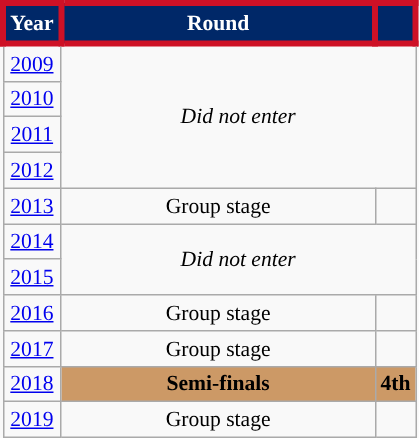<table class="wikitable" style="text-align: center; font-size:90%">
<tr style="color:white;">
<th style="background:#002868; border: 4px solid #CE1126; ">Year</th>
<th style="background:#002868; border: 4px solid #CE1126; width:200px">Round</th>
<th style="background:#002868; border: 4px solid #CE1126;"></th>
</tr>
<tr>
<td><a href='#'>2009</a></td>
<td colspan="2" rowspan="4"><em>Did not enter</em></td>
</tr>
<tr>
<td><a href='#'>2010</a></td>
</tr>
<tr>
<td><a href='#'>2011</a></td>
</tr>
<tr>
<td><a href='#'>2012</a></td>
</tr>
<tr>
<td><a href='#'>2013</a></td>
<td>Group stage</td>
<td></td>
</tr>
<tr>
<td><a href='#'>2014</a></td>
<td colspan="2" rowspan="2"><em>Did not enter</em></td>
</tr>
<tr>
<td><a href='#'>2015</a></td>
</tr>
<tr>
<td><a href='#'>2016</a></td>
<td>Group stage</td>
<td></td>
</tr>
<tr>
<td><a href='#'>2017</a></td>
<td>Group stage</td>
<td></td>
</tr>
<tr>
<td><a href='#'>2018</a></td>
<td bgcolor="cc9966"><strong>Semi-finals</strong></td>
<td bgcolor="cc9966"><strong>4th</strong></td>
</tr>
<tr>
<td><a href='#'>2019</a></td>
<td>Group stage</td>
<td></td>
</tr>
</table>
